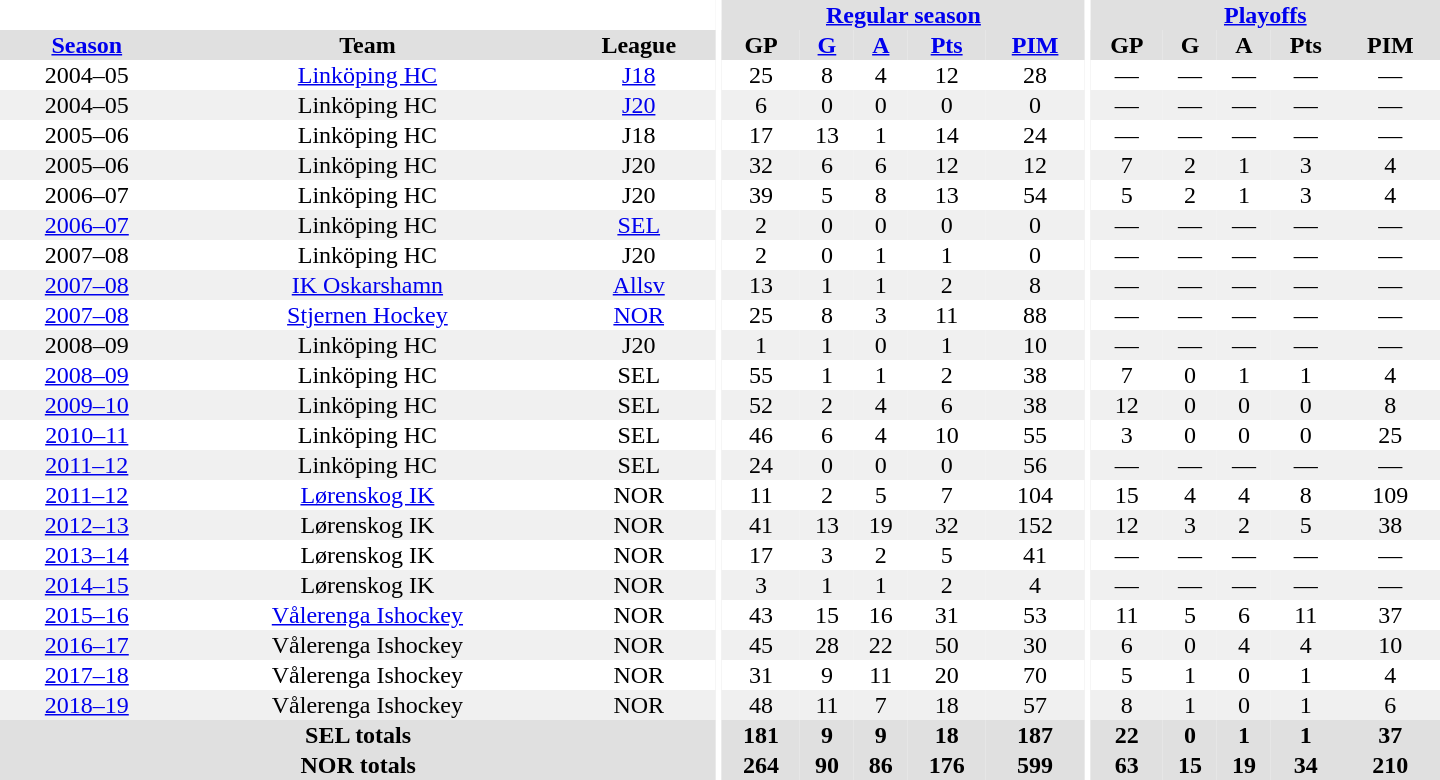<table border="0" cellpadding="1" cellspacing="0" style="text-align:center; width:60em">
<tr bgcolor="#e0e0e0">
<th colspan="3" bgcolor="#ffffff"></th>
<th rowspan="99" bgcolor="#ffffff"></th>
<th colspan="5"><a href='#'>Regular season</a></th>
<th rowspan="99" bgcolor="#ffffff"></th>
<th colspan="5"><a href='#'>Playoffs</a></th>
</tr>
<tr bgcolor="#e0e0e0">
<th><a href='#'>Season</a></th>
<th>Team</th>
<th>League</th>
<th>GP</th>
<th><a href='#'>G</a></th>
<th><a href='#'>A</a></th>
<th><a href='#'>Pts</a></th>
<th><a href='#'>PIM</a></th>
<th>GP</th>
<th>G</th>
<th>A</th>
<th>Pts</th>
<th>PIM</th>
</tr>
<tr>
<td>2004–05</td>
<td><a href='#'>Linköping HC</a></td>
<td><a href='#'>J18</a></td>
<td>25</td>
<td>8</td>
<td>4</td>
<td>12</td>
<td>28</td>
<td>—</td>
<td>—</td>
<td>—</td>
<td>—</td>
<td>—</td>
</tr>
<tr bgcolor="#f0f0f0">
<td>2004–05</td>
<td>Linköping HC</td>
<td><a href='#'>J20</a></td>
<td>6</td>
<td>0</td>
<td>0</td>
<td>0</td>
<td>0</td>
<td>—</td>
<td>—</td>
<td>—</td>
<td>—</td>
<td>—</td>
</tr>
<tr>
<td>2005–06</td>
<td>Linköping HC</td>
<td>J18</td>
<td>17</td>
<td>13</td>
<td>1</td>
<td>14</td>
<td>24</td>
<td>—</td>
<td>—</td>
<td>—</td>
<td>—</td>
<td>—</td>
</tr>
<tr bgcolor="#f0f0f0">
<td>2005–06</td>
<td>Linköping HC</td>
<td>J20</td>
<td>32</td>
<td>6</td>
<td>6</td>
<td>12</td>
<td>12</td>
<td>7</td>
<td>2</td>
<td>1</td>
<td>3</td>
<td>4</td>
</tr>
<tr>
<td>2006–07</td>
<td>Linköping HC</td>
<td>J20</td>
<td>39</td>
<td>5</td>
<td>8</td>
<td>13</td>
<td>54</td>
<td>5</td>
<td>2</td>
<td>1</td>
<td>3</td>
<td>4</td>
</tr>
<tr bgcolor="#f0f0f0">
<td><a href='#'>2006–07</a></td>
<td>Linköping HC</td>
<td><a href='#'>SEL</a></td>
<td>2</td>
<td>0</td>
<td>0</td>
<td>0</td>
<td>0</td>
<td>—</td>
<td>—</td>
<td>—</td>
<td>—</td>
<td>—</td>
</tr>
<tr>
<td>2007–08</td>
<td>Linköping HC</td>
<td>J20</td>
<td>2</td>
<td>0</td>
<td>1</td>
<td>1</td>
<td>0</td>
<td>—</td>
<td>—</td>
<td>—</td>
<td>—</td>
<td>—</td>
</tr>
<tr bgcolor="#f0f0f0">
<td><a href='#'>2007–08</a></td>
<td><a href='#'>IK Oskarshamn</a></td>
<td><a href='#'>Allsv</a></td>
<td>13</td>
<td>1</td>
<td>1</td>
<td>2</td>
<td>8</td>
<td>—</td>
<td>—</td>
<td>—</td>
<td>—</td>
<td>—</td>
</tr>
<tr>
<td><a href='#'>2007–08</a></td>
<td><a href='#'>Stjernen Hockey</a></td>
<td><a href='#'>NOR</a></td>
<td>25</td>
<td>8</td>
<td>3</td>
<td>11</td>
<td>88</td>
<td>—</td>
<td>—</td>
<td>—</td>
<td>—</td>
<td>—</td>
</tr>
<tr bgcolor="#f0f0f0">
<td>2008–09</td>
<td>Linköping HC</td>
<td>J20</td>
<td>1</td>
<td>1</td>
<td>0</td>
<td>1</td>
<td>10</td>
<td>—</td>
<td>—</td>
<td>—</td>
<td>—</td>
<td>—</td>
</tr>
<tr>
<td><a href='#'>2008–09</a></td>
<td>Linköping HC</td>
<td>SEL</td>
<td>55</td>
<td>1</td>
<td>1</td>
<td>2</td>
<td>38</td>
<td>7</td>
<td>0</td>
<td>1</td>
<td>1</td>
<td>4</td>
</tr>
<tr bgcolor="#f0f0f0">
<td><a href='#'>2009–10</a></td>
<td>Linköping HC</td>
<td>SEL</td>
<td>52</td>
<td>2</td>
<td>4</td>
<td>6</td>
<td>38</td>
<td>12</td>
<td>0</td>
<td>0</td>
<td>0</td>
<td>8</td>
</tr>
<tr>
<td><a href='#'>2010–11</a></td>
<td>Linköping HC</td>
<td>SEL</td>
<td>46</td>
<td>6</td>
<td>4</td>
<td>10</td>
<td>55</td>
<td>3</td>
<td>0</td>
<td>0</td>
<td>0</td>
<td>25</td>
</tr>
<tr bgcolor="#f0f0f0">
<td><a href='#'>2011–12</a></td>
<td>Linköping HC</td>
<td>SEL</td>
<td>24</td>
<td>0</td>
<td>0</td>
<td>0</td>
<td>56</td>
<td>—</td>
<td>—</td>
<td>—</td>
<td>—</td>
<td>—</td>
</tr>
<tr>
<td><a href='#'>2011–12</a></td>
<td><a href='#'>Lørenskog IK</a></td>
<td>NOR</td>
<td>11</td>
<td>2</td>
<td>5</td>
<td>7</td>
<td>104</td>
<td>15</td>
<td>4</td>
<td>4</td>
<td>8</td>
<td>109</td>
</tr>
<tr bgcolor="#f0f0f0">
<td><a href='#'>2012–13</a></td>
<td>Lørenskog IK</td>
<td>NOR</td>
<td>41</td>
<td>13</td>
<td>19</td>
<td>32</td>
<td>152</td>
<td>12</td>
<td>3</td>
<td>2</td>
<td>5</td>
<td>38</td>
</tr>
<tr>
<td><a href='#'>2013–14</a></td>
<td>Lørenskog IK</td>
<td>NOR</td>
<td>17</td>
<td>3</td>
<td>2</td>
<td>5</td>
<td>41</td>
<td>—</td>
<td>—</td>
<td>—</td>
<td>—</td>
<td>—</td>
</tr>
<tr bgcolor="#f0f0f0">
<td><a href='#'>2014–15</a></td>
<td>Lørenskog IK</td>
<td>NOR</td>
<td>3</td>
<td>1</td>
<td>1</td>
<td>2</td>
<td>4</td>
<td>—</td>
<td>—</td>
<td>—</td>
<td>—</td>
<td>—</td>
</tr>
<tr>
<td><a href='#'>2015–16</a></td>
<td><a href='#'>Vålerenga Ishockey</a></td>
<td>NOR</td>
<td>43</td>
<td>15</td>
<td>16</td>
<td>31</td>
<td>53</td>
<td>11</td>
<td>5</td>
<td>6</td>
<td>11</td>
<td>37</td>
</tr>
<tr bgcolor="#f0f0f0">
<td><a href='#'>2016–17</a></td>
<td>Vålerenga Ishockey</td>
<td>NOR</td>
<td>45</td>
<td>28</td>
<td>22</td>
<td>50</td>
<td>30</td>
<td>6</td>
<td>0</td>
<td>4</td>
<td>4</td>
<td>10</td>
</tr>
<tr>
<td><a href='#'>2017–18</a></td>
<td>Vålerenga Ishockey</td>
<td>NOR</td>
<td>31</td>
<td>9</td>
<td>11</td>
<td>20</td>
<td>70</td>
<td>5</td>
<td>1</td>
<td>0</td>
<td>1</td>
<td>4</td>
</tr>
<tr bgcolor="#f0f0f0">
<td><a href='#'>2018–19</a></td>
<td>Vålerenga Ishockey</td>
<td>NOR</td>
<td>48</td>
<td>11</td>
<td>7</td>
<td>18</td>
<td>57</td>
<td>8</td>
<td>1</td>
<td>0</td>
<td>1</td>
<td>6</td>
</tr>
<tr bgcolor="#e0e0e0">
<th colspan="3">SEL totals</th>
<th>181</th>
<th>9</th>
<th>9</th>
<th>18</th>
<th>187</th>
<th>22</th>
<th>0</th>
<th>1</th>
<th>1</th>
<th>37</th>
</tr>
<tr bgcolor="#e0e0e0">
<th colspan="3">NOR totals</th>
<th>264</th>
<th>90</th>
<th>86</th>
<th>176</th>
<th>599</th>
<th>63</th>
<th>15</th>
<th>19</th>
<th>34</th>
<th>210</th>
</tr>
</table>
